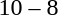<table style="text-align:center">
<tr>
<th width=200></th>
<th width=100></th>
<th width=200></th>
</tr>
<tr>
<td align=right><strong></strong></td>
<td>10 – 8</td>
<td align=left></td>
</tr>
</table>
